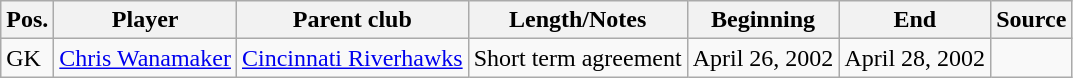<table class="wikitable sortable" style="text-align: left">
<tr>
<th><strong>Pos.</strong></th>
<th><strong>Player</strong></th>
<th><strong>Parent club</strong></th>
<th><strong>Length/Notes</strong></th>
<th><strong>Beginning</strong></th>
<th><strong>End</strong></th>
<th><strong>Source</strong></th>
</tr>
<tr>
<td>GK</td>
<td> <a href='#'>Chris Wanamaker</a></td>
<td> <a href='#'>Cincinnati Riverhawks</a></td>
<td>Short term agreement</td>
<td>April 26, 2002</td>
<td>April 28, 2002</td>
<td align=center></td>
</tr>
</table>
